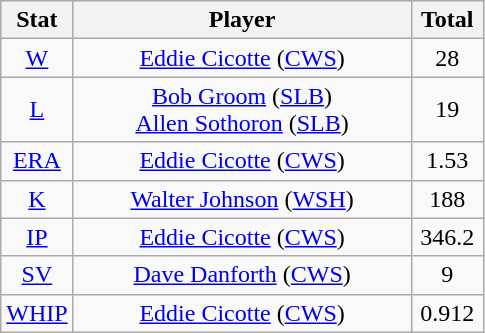<table class="wikitable" style="text-align:center;">
<tr>
<th style="width:15%;">Stat</th>
<th>Player</th>
<th style="width:15%;">Total</th>
</tr>
<tr>
<td><a href='#'>W</a></td>
<td><a href='#'>Eddie Cicotte</a> (<a href='#'>CWS</a>)</td>
<td>28</td>
</tr>
<tr>
<td><a href='#'>L</a></td>
<td><a href='#'>Bob Groom</a> (<a href='#'>SLB</a>)<br><a href='#'>Allen Sothoron</a> (<a href='#'>SLB</a>)</td>
<td>19</td>
</tr>
<tr>
<td><a href='#'>ERA</a></td>
<td><a href='#'>Eddie Cicotte</a> (<a href='#'>CWS</a>)</td>
<td>1.53</td>
</tr>
<tr>
<td><a href='#'>K</a></td>
<td><a href='#'>Walter Johnson</a> (<a href='#'>WSH</a>)</td>
<td>188</td>
</tr>
<tr>
<td><a href='#'>IP</a></td>
<td><a href='#'>Eddie Cicotte</a> (<a href='#'>CWS</a>)</td>
<td>346.2</td>
</tr>
<tr>
<td><a href='#'>SV</a></td>
<td><a href='#'>Dave Danforth</a> (<a href='#'>CWS</a>)</td>
<td>9</td>
</tr>
<tr>
<td><a href='#'>WHIP</a></td>
<td><a href='#'>Eddie Cicotte</a> (<a href='#'>CWS</a>)</td>
<td>0.912</td>
</tr>
</table>
